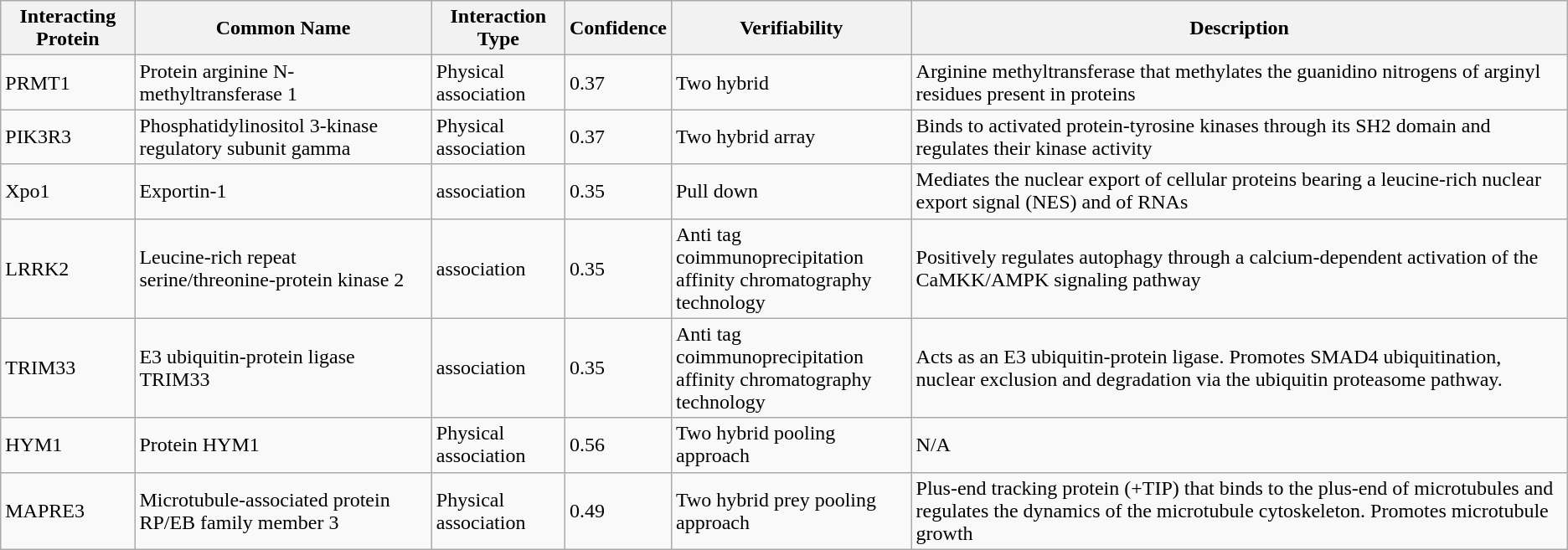<table class="wikitable">
<tr>
<th>Interacting Protein</th>
<th>Common Name</th>
<th>Interaction Type</th>
<th>Confidence</th>
<th>Verifiability</th>
<th>Description</th>
</tr>
<tr>
<td>PRMT1</td>
<td>Protein arginine N-methyltransferase 1</td>
<td>Physical association</td>
<td>0.37</td>
<td>Two hybrid</td>
<td>Arginine methyltransferase that methylates the guanidino nitrogens of arginyl residues present in proteins</td>
</tr>
<tr>
<td>PIK3R3</td>
<td>Phosphatidylinositol 3-kinase regulatory subunit gamma</td>
<td>Physical association</td>
<td>0.37</td>
<td>Two hybrid array</td>
<td>Binds to activated protein-tyrosine kinases through its SH2 domain and regulates their kinase activity</td>
</tr>
<tr>
<td>Xpo1</td>
<td>Exportin-1</td>
<td>association</td>
<td>0.35</td>
<td>Pull down</td>
<td>Mediates the nuclear export of cellular proteins bearing a leucine-rich nuclear export signal (NES) and of RNAs</td>
</tr>
<tr>
<td>LRRK2</td>
<td>Leucine-rich repeat serine/threonine-protein kinase 2</td>
<td>association</td>
<td>0.35</td>
<td>Anti tag coimmunoprecipitation<br>affinity chromatography technology</td>
<td>Positively regulates autophagy through a calcium-dependent activation of the CaMKK/AMPK signaling pathway</td>
</tr>
<tr>
<td>TRIM33</td>
<td>E3 ubiquitin-protein ligase TRIM33</td>
<td>association</td>
<td>0.35</td>
<td>Anti tag coimmunoprecipitation<br>affinity chromatography technology</td>
<td>Acts as an E3 ubiquitin-protein ligase. Promotes SMAD4 ubiquitination, nuclear exclusion and degradation via the ubiquitin proteasome pathway.</td>
</tr>
<tr>
<td>HYM1</td>
<td>Protein HYM1</td>
<td>Physical association</td>
<td>0.56</td>
<td>Two hybrid pooling approach</td>
<td>N/A</td>
</tr>
<tr>
<td>MAPRE3</td>
<td>Microtubule-associated protein RP/EB family member 3</td>
<td>Physical association</td>
<td>0.49</td>
<td>Two hybrid prey pooling approach</td>
<td>Plus-end tracking protein (+TIP) that binds to the plus-end of microtubules and regulates the dynamics of the microtubule cytoskeleton. Promotes microtubule growth</td>
</tr>
</table>
